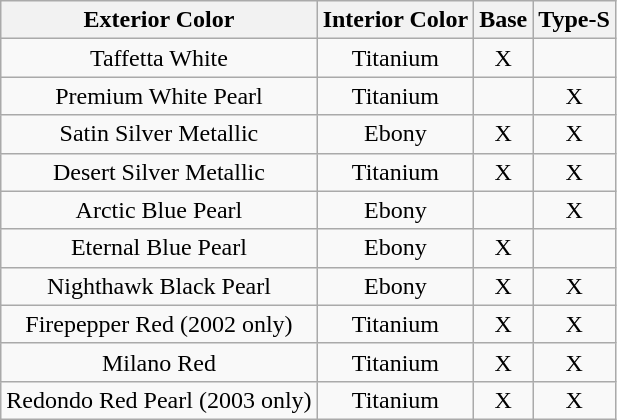<table class="wikitable" Style="text-align:center">
<tr>
<th>Exterior Color</th>
<th>Interior Color</th>
<th>Base</th>
<th>Type-S</th>
</tr>
<tr>
<td>Taffetta White</td>
<td>Titanium</td>
<td>X</td>
<td></td>
</tr>
<tr>
<td>Premium White Pearl</td>
<td>Titanium</td>
<td></td>
<td>X</td>
</tr>
<tr>
<td>Satin Silver Metallic</td>
<td>Ebony</td>
<td>X</td>
<td>X</td>
</tr>
<tr>
<td>Desert Silver Metallic</td>
<td>Titanium</td>
<td>X</td>
<td>X</td>
</tr>
<tr>
<td>Arctic Blue Pearl</td>
<td>Ebony</td>
<td></td>
<td>X</td>
</tr>
<tr>
<td>Eternal Blue Pearl</td>
<td>Ebony</td>
<td>X</td>
<td></td>
</tr>
<tr>
<td>Nighthawk Black Pearl</td>
<td>Ebony</td>
<td>X</td>
<td>X</td>
</tr>
<tr>
<td>Firepepper Red (2002 only)</td>
<td>Titanium</td>
<td>X</td>
<td>X</td>
</tr>
<tr>
<td>Milano Red</td>
<td>Titanium</td>
<td>X</td>
<td>X</td>
</tr>
<tr>
<td>Redondo Red Pearl (2003 only)</td>
<td>Titanium</td>
<td>X</td>
<td>X</td>
</tr>
</table>
